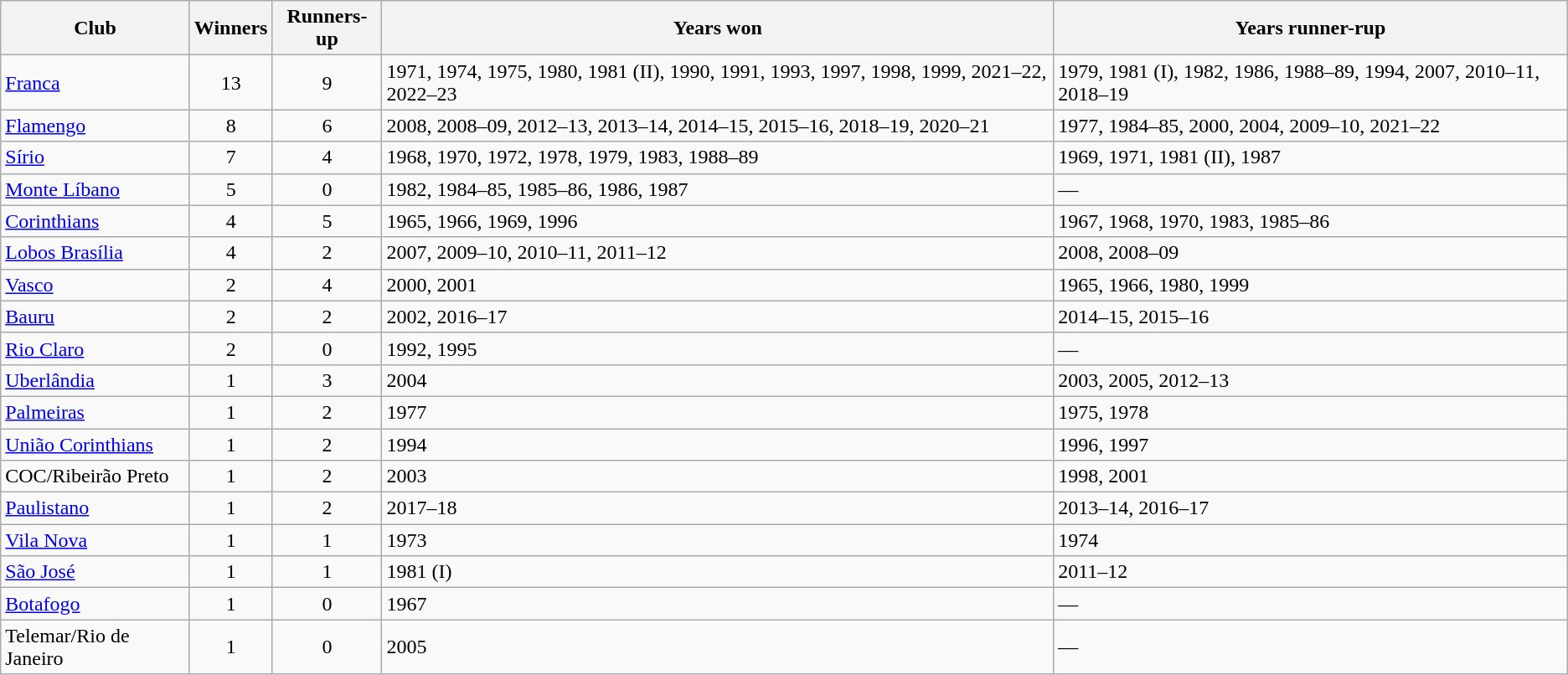<table class="wikitable">
<tr>
<th>Club</th>
<th>Winners</th>
<th>Runners-up</th>
<th>Years won</th>
<th>Years runner-rup</th>
</tr>
<tr>
<td> <a href='#'>Franca</a></td>
<td align="center">13</td>
<td align="center">9</td>
<td>1971, 1974, 1975, 1980, 1981 (II), 1990, 1991, 1993, 1997, 1998, 1999, 2021–22, 2022–23</td>
<td>1979, 1981 (I), 1982, 1986, 1988–89, 1994, 2007, 2010–11, 2018–19</td>
</tr>
<tr>
<td> <a href='#'>Flamengo</a></td>
<td align="center">8</td>
<td align="center">6</td>
<td>2008, 2008–09, 2012–13, 2013–14, 2014–15, 2015–16, 2018–19, 2020–21</td>
<td>1977, 1984–85, 2000, 2004, 2009–10, 2021–22</td>
</tr>
<tr>
<td> <a href='#'>Sírio</a></td>
<td align="center">7</td>
<td align="center">4</td>
<td>1968, 1970, 1972, 1978, 1979, 1983, 1988–89</td>
<td>1969, 1971, 1981 (II), 1987</td>
</tr>
<tr>
<td> <a href='#'>Monte Líbano</a></td>
<td align="center">5</td>
<td align="center">0</td>
<td>1982, 1984–85, 1985–86, 1986, 1987</td>
<td>—</td>
</tr>
<tr>
<td> <a href='#'>Corinthians</a></td>
<td align="center">4</td>
<td align="center">5</td>
<td>1965, 1966, 1969, 1996</td>
<td>1967, 1968, 1970, 1983, 1985–86</td>
</tr>
<tr>
<td> <a href='#'>Lobos Brasília</a></td>
<td align="center">4</td>
<td align="center">2</td>
<td>2007, 2009–10, 2010–11, 2011–12</td>
<td>2008, 2008–09</td>
</tr>
<tr>
<td> <a href='#'>Vasco</a></td>
<td align="center">2</td>
<td align="center">4</td>
<td>2000, 2001</td>
<td>1965, 1966, 1980, 1999</td>
</tr>
<tr>
<td> <a href='#'>Bauru</a></td>
<td align="center">2</td>
<td align="center">2</td>
<td>2002, 2016–17</td>
<td>2014–15, 2015–16</td>
</tr>
<tr>
<td> <a href='#'>Rio Claro</a></td>
<td align="center">2</td>
<td align="center">0</td>
<td>1992, 1995</td>
<td>—</td>
</tr>
<tr>
<td> <a href='#'>Uberlândia</a></td>
<td align="center">1</td>
<td align="center">3</td>
<td>2004</td>
<td>2003, 2005, 2012–13</td>
</tr>
<tr>
<td> <a href='#'>Palmeiras</a></td>
<td align="center">1</td>
<td align="center">2</td>
<td>1977</td>
<td>1975, 1978</td>
</tr>
<tr>
<td> <a href='#'>União Corinthians</a></td>
<td align="center">1</td>
<td align="center">2</td>
<td>1994</td>
<td>1996, 1997</td>
</tr>
<tr>
<td> COC/Ribeirão Preto</td>
<td align="center">1</td>
<td align="center">2</td>
<td>2003</td>
<td>1998, 2001</td>
</tr>
<tr>
<td> <a href='#'>Paulistano</a></td>
<td align="center">1</td>
<td align="center">2</td>
<td>2017–18</td>
<td>2013–14, 2016–17</td>
</tr>
<tr>
<td> <a href='#'>Vila Nova</a></td>
<td align="center">1</td>
<td align="center">1</td>
<td>1973</td>
<td>1974</td>
</tr>
<tr>
<td> <a href='#'>São José</a></td>
<td align="center">1</td>
<td align="center">1</td>
<td>1981 (I)</td>
<td>2011–12</td>
</tr>
<tr>
<td> <a href='#'>Botafogo</a></td>
<td align="center">1</td>
<td align="center">0</td>
<td>1967</td>
<td>—</td>
</tr>
<tr>
<td> Telemar/Rio de Janeiro</td>
<td align="center">1</td>
<td align="center">0</td>
<td>2005</td>
<td>—</td>
</tr>
</table>
